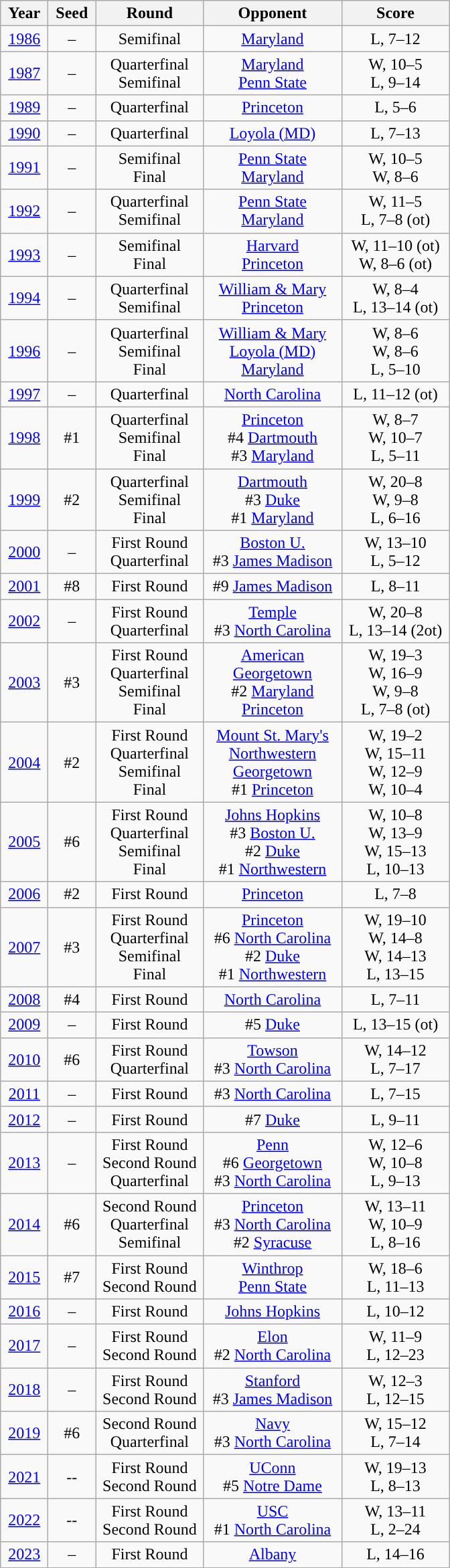<table class="wikitable">
<tr>
<th style="width:40px; ">Year</th>
<th style="width:40px; ">Seed</th>
<th style="width:100px; ">Round</th>
<th style="width:130px; ">Opponent</th>
<th style="width:100px; ">Score</th>
</tr>
<tr align="center">
<td><a href='#'>1986</a></td>
<td>–</td>
<td>Semifinal</td>
<td><a href='#'>Maryland</a></td>
<td>L, 7–12</td>
</tr>
<tr align="center">
<td><a href='#'>1987</a></td>
<td>–</td>
<td>Quarterfinal<br>Semifinal</td>
<td><a href='#'>Maryland</a><br><a href='#'>Penn State</a></td>
<td>W, 10–5<br>L, 9–14</td>
</tr>
<tr align="center">
<td><a href='#'>1989</a></td>
<td>–</td>
<td>Quarterfinal</td>
<td><a href='#'>Princeton</a></td>
<td>L, 5–6</td>
</tr>
<tr align="center">
<td><a href='#'>1990</a></td>
<td>–</td>
<td>Quarterfinal</td>
<td><a href='#'>Loyola (MD)</a></td>
<td>L, 7–13</td>
</tr>
<tr align="center">
<td><a href='#'>1991</a></td>
<td>–</td>
<td>Semifinal<br>Final</td>
<td><a href='#'>Penn State</a><br><a href='#'>Maryland</a></td>
<td>W, 10–5<br>W, 8–6</td>
</tr>
<tr align="center">
<td><a href='#'>1992</a></td>
<td>–</td>
<td>Quarterfinal<br>Semifinal</td>
<td><a href='#'>Penn State</a><br><a href='#'>Maryland</a></td>
<td>W, 11–5<br>L, 7–8 (ot)</td>
</tr>
<tr align="center">
<td><a href='#'>1993</a></td>
<td>–</td>
<td>Semifinal<br>Final</td>
<td><a href='#'>Harvard</a><br><a href='#'>Princeton</a></td>
<td>W, 11–10 (ot)<br>W, 8–6 (ot)</td>
</tr>
<tr align="center">
<td><a href='#'>1994</a></td>
<td>–</td>
<td>Quarterfinal<br>Semifinal</td>
<td><a href='#'>William & Mary</a><br><a href='#'>Princeton</a></td>
<td>W, 8–4<br>L, 13–14 (ot)</td>
</tr>
<tr align="center">
<td><a href='#'>1996</a></td>
<td>–</td>
<td>Quarterfinal<br>Semifinal<br>Final</td>
<td><a href='#'>William & Mary</a><br><a href='#'>Loyola (MD)</a><br><a href='#'>Maryland</a></td>
<td>W, 8–6<br>W, 8–6<br>L, 5–10</td>
</tr>
<tr align="center">
<td><a href='#'>1997</a></td>
<td>–</td>
<td>Quarterfinal</td>
<td><a href='#'>North Carolina</a></td>
<td>L, 11–12 (ot)</td>
</tr>
<tr align="center">
<td><a href='#'>1998</a></td>
<td>#1</td>
<td>Quarterfinal<br>Semifinal<br>Final</td>
<td><a href='#'>Princeton</a><br>#4 <a href='#'>Dartmouth</a><br>#3 <a href='#'>Maryland</a></td>
<td>W, 8–7<br>W, 10–7<br>L, 5–11</td>
</tr>
<tr align="center">
<td><a href='#'>1999</a></td>
<td>#2</td>
<td>Quarterfinal<br>Semifinal<br>Final</td>
<td><a href='#'>Dartmouth</a><br>#3 <a href='#'>Duke</a><br>#1 <a href='#'>Maryland</a></td>
<td>W, 20–8<br>W, 9–8<br>L, 6–16</td>
</tr>
<tr align="center">
<td><a href='#'>2000</a></td>
<td>–</td>
<td>First Round<br>Quarterfinal</td>
<td><a href='#'>Boston U.</a><br>#3 <a href='#'>James Madison</a></td>
<td>W, 13–10<br>L, 5–12</td>
</tr>
<tr align="center">
<td><a href='#'>2001</a></td>
<td>#8</td>
<td>First Round</td>
<td>#9 <a href='#'>James Madison</a></td>
<td>L, 8–11</td>
</tr>
<tr align="center">
<td><a href='#'>2002</a></td>
<td>–</td>
<td>First Round<br>Quarterfinal</td>
<td><a href='#'>Temple</a><br>#3 <a href='#'>North Carolina</a></td>
<td>W, 20–8<br>L, 13–14 (2ot)</td>
</tr>
<tr align="center">
<td><a href='#'>2003</a></td>
<td>#3</td>
<td>First Round<br>Quarterfinal<br>Semifinal<br>Final</td>
<td><a href='#'>American</a><br><a href='#'>Georgetown</a><br>#2 <a href='#'>Maryland</a><br><a href='#'>Princeton</a></td>
<td>W, 19–3<br>W, 16–9<br>W, 9–8<br>L, 7–8 (ot)</td>
</tr>
<tr align="center">
<td><a href='#'>2004</a></td>
<td>#2</td>
<td>First Round<br>Quarterfinal<br>Semifinal<br>Final</td>
<td><a href='#'>Mount St. Mary's</a><br><a href='#'>Northwestern</a><br><a href='#'>Georgetown</a><br>#1 <a href='#'>Princeton</a></td>
<td>W, 19–2<br>W, 15–11<br>W, 12–9<br>W, 10–4</td>
</tr>
<tr align="center">
<td><a href='#'>2005</a></td>
<td>#6</td>
<td>First Round<br>Quarterfinal<br>Semifinal<br>Final</td>
<td><a href='#'>Johns Hopkins</a><br>#3 <a href='#'>Boston U.</a><br>#2 <a href='#'>Duke</a><br>#1 <a href='#'>Northwestern</a></td>
<td>W, 10–8<br>W, 13–9<br>W, 15–13<br>L, 10–13</td>
</tr>
<tr align="center">
<td><a href='#'>2006</a></td>
<td>#2</td>
<td>First Round</td>
<td><a href='#'>Princeton</a></td>
<td>L, 7–8</td>
</tr>
<tr align="center">
<td><a href='#'>2007</a></td>
<td>#3</td>
<td>First Round<br>Quarterfinal<br>Semifinal<br>Final</td>
<td><a href='#'>Princeton</a><br>#6 <a href='#'>North Carolina</a><br>#2 <a href='#'>Duke</a><br>#1 <a href='#'>Northwestern</a></td>
<td>W, 19–10<br>W, 14–8<br>W, 14–13<br>L, 13–15</td>
</tr>
<tr align="center">
<td><a href='#'>2008</a></td>
<td>#4</td>
<td>First Round</td>
<td><a href='#'>North Carolina</a></td>
<td>L, 7–11</td>
</tr>
<tr align="center">
<td><a href='#'>2009</a></td>
<td>–</td>
<td>First Round</td>
<td>#5 <a href='#'>Duke</a></td>
<td>L, 13–15 (ot)</td>
</tr>
<tr align="center">
<td><a href='#'>2010</a></td>
<td>#6</td>
<td>First Round<br>Quarterfinal</td>
<td><a href='#'>Towson</a><br>#3 <a href='#'>North Carolina</a></td>
<td>W, 14–12<br>L, 7–17</td>
</tr>
<tr align="center">
<td><a href='#'>2011</a></td>
<td>–</td>
<td>First Round</td>
<td>#3 <a href='#'>North Carolina</a></td>
<td>L, 7–15</td>
</tr>
<tr align="center">
<td><a href='#'>2012</a></td>
<td>–</td>
<td>First Round</td>
<td>#7 <a href='#'>Duke</a></td>
<td>L, 9–11</td>
</tr>
<tr align="center">
<td><a href='#'>2013</a></td>
<td>–</td>
<td>First Round<br>Second Round<br>Quarterfinal</td>
<td><a href='#'>Penn</a><br>#6 <a href='#'>Georgetown</a><br>#3 <a href='#'>North Carolina</a></td>
<td>W, 12–6<br>W, 10–8<br>L, 9–13</td>
</tr>
<tr align="center">
<td><a href='#'>2014</a></td>
<td>#6</td>
<td>Second Round<br>Quarterfinal<br>Semifinal</td>
<td><a href='#'>Princeton</a><br>#3 <a href='#'>North Carolina</a><br>#2 <a href='#'>Syracuse</a></td>
<td>W, 13–11<br>W, 10–9<br>L, 8–16</td>
</tr>
<tr align="center">
<td><a href='#'>2015</a></td>
<td>#7</td>
<td>First Round<br>Second Round</td>
<td><a href='#'>Winthrop</a><br><a href='#'>Penn State</a></td>
<td>W, 18–6<br>L, 11–13</td>
</tr>
<tr align="center">
<td><a href='#'>2016</a></td>
<td>–</td>
<td>First Round</td>
<td><a href='#'>Johns Hopkins</a></td>
<td>L, 10–12</td>
</tr>
<tr align="center">
<td><a href='#'>2017</a></td>
<td>–</td>
<td>First Round<br>Second Round</td>
<td><a href='#'>Elon</a><br>#2 <a href='#'>North Carolina</a></td>
<td>W, 11–9<br>L, 12–23</td>
</tr>
<tr align="center">
<td><a href='#'>2018</a></td>
<td>–</td>
<td>First Round<br>Second Round</td>
<td><a href='#'>Stanford</a><br>#3 <a href='#'>James Madison</a></td>
<td>W, 12–3<br>L, 12–15</td>
</tr>
<tr align="center">
<td><a href='#'>2019</a></td>
<td>#6</td>
<td>Second Round<br>Quarterfinal</td>
<td><a href='#'>Navy</a><br>#3 <a href='#'>North Carolina</a></td>
<td>W, 15–12<br>L, 7–14</td>
</tr>
<tr align="center">
<td><a href='#'>2021</a></td>
<td>--</td>
<td>First Round<br>Second Round</td>
<td><a href='#'>UConn</a><br>#5 <a href='#'>Notre Dame</a></td>
<td>W, 19–13<br>L, 8–13</td>
</tr>
<tr align="center">
<td><a href='#'>2022</a></td>
<td>--</td>
<td>First Round<br>Second Round</td>
<td><a href='#'>USC</a><br>#1 <a href='#'>North Carolina</a></td>
<td>W, 13–11<br>L, 2–24</td>
</tr>
<tr align="center">
<td><a href='#'>2023</a></td>
<td>–</td>
<td>First Round</td>
<td><a href='#'>Albany</a></td>
<td>L, 14–16</td>
</tr>
</table>
